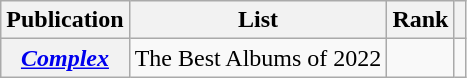<table class="wikitable sortable plainrowheaders" style="border:none; margin:0;">
<tr>
<th scope="col">Publication</th>
<th scope="col" class="unsortable">List</th>
<th scope="col" data-sort-type="number">Rank</th>
<th scope="col" class="unsortable"></th>
</tr>
<tr>
<th scope="row"><em><a href='#'>Complex</a></em></th>
<td>The Best Albums of 2022</td>
<td></td>
<td></td>
</tr>
</table>
